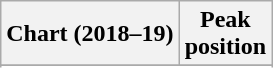<table class="wikitable sortable plainrowheaders" style="text-align:center">
<tr>
<th scope="col">Chart (2018–19)</th>
<th scope="col">Peak<br>position</th>
</tr>
<tr>
</tr>
<tr>
</tr>
<tr>
</tr>
<tr>
</tr>
</table>
